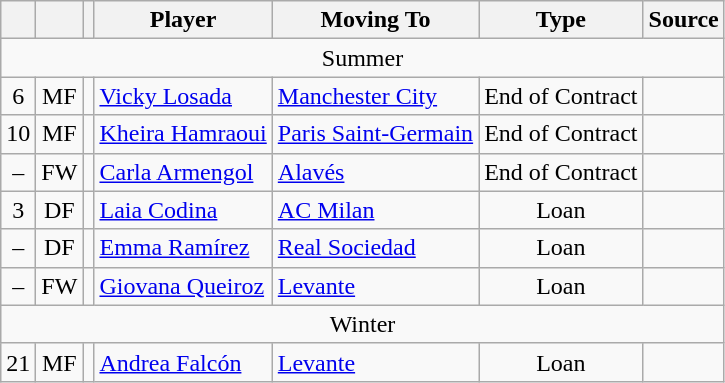<table class="wikitable plainrowheaders sortable" style="text-align:center">
<tr>
<th></th>
<th></th>
<th></th>
<th scope=col>Player</th>
<th>Moving To</th>
<th scope=col>Type</th>
<th scope=col>Source</th>
</tr>
<tr>
<td colspan=7>Summer</td>
</tr>
<tr>
<td>6</td>
<td>MF</td>
<td></td>
<td align=left><a href='#'>Vicky Losada</a></td>
<td align=left> <a href='#'>Manchester City</a></td>
<td>End of Contract</td>
<td></td>
</tr>
<tr>
<td>10</td>
<td>MF</td>
<td></td>
<td align=left><a href='#'>Kheira Hamraoui</a></td>
<td align=left> <a href='#'>Paris Saint-Germain</a></td>
<td>End of Contract</td>
<td></td>
</tr>
<tr>
<td>–</td>
<td>FW</td>
<td></td>
<td align=left><a href='#'>Carla Armengol</a></td>
<td align=left><a href='#'>Alavés</a></td>
<td>End of Contract</td>
<td></td>
</tr>
<tr>
<td>3</td>
<td>DF</td>
<td></td>
<td align=left><a href='#'>Laia Codina</a></td>
<td align=left> <a href='#'>AC Milan</a></td>
<td>Loan</td>
<td></td>
</tr>
<tr>
<td>–</td>
<td>DF</td>
<td></td>
<td align=left><a href='#'>Emma Ramírez</a></td>
<td align=left><a href='#'>Real Sociedad</a></td>
<td>Loan</td>
<td></td>
</tr>
<tr>
<td>–</td>
<td>FW</td>
<td></td>
<td align=left><a href='#'>Giovana Queiroz</a></td>
<td align=left><a href='#'>Levante</a></td>
<td>Loan</td>
<td></td>
</tr>
<tr>
<td colspan=7>Winter</td>
</tr>
<tr>
<td>21</td>
<td>MF</td>
<td></td>
<td align=left><a href='#'>Andrea Falcón</a></td>
<td align=left><a href='#'>Levante</a></td>
<td>Loan</td>
<td></td>
</tr>
</table>
